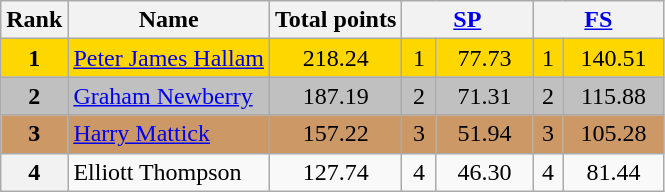<table class="wikitable sortable">
<tr>
<th>Rank</th>
<th>Name</th>
<th>Total points</th>
<th colspan="2" width="80px"><a href='#'>SP</a></th>
<th colspan="2" width="80px"><a href='#'>FS</a></th>
</tr>
<tr bgcolor="gold">
<td align="center"><strong>1</strong></td>
<td><a href='#'>Peter James Hallam</a></td>
<td align="center">218.24</td>
<td align="center">1</td>
<td align="center">77.73</td>
<td align="center">1</td>
<td align="center">140.51</td>
</tr>
<tr bgcolor="silver">
<td align="center"><strong>2</strong></td>
<td><a href='#'>Graham Newberry</a></td>
<td align="center">187.19</td>
<td align="center">2</td>
<td align="center">71.31</td>
<td align="center">2</td>
<td align="center">115.88</td>
</tr>
<tr bgcolor="cc9966">
<td align="center"><strong>3</strong></td>
<td><a href='#'>Harry Mattick</a></td>
<td align="center">157.22</td>
<td align="center">3</td>
<td align="center">51.94</td>
<td align="center">3</td>
<td align="center">105.28</td>
</tr>
<tr>
<th>4</th>
<td>Elliott Thompson</td>
<td align="center">127.74</td>
<td align="center">4</td>
<td align="center">46.30</td>
<td align="center">4</td>
<td align="center">81.44</td>
</tr>
</table>
